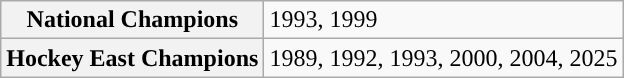<table class="wikitable">
<tr>
<th>National Champions</th>
<td>1993, 1999</td>
</tr>
<tr>
<th>Hockey East Champions</th>
<td>1989, 1992, 1993, 2000, 2004, 2025</td>
</tr>
</table>
